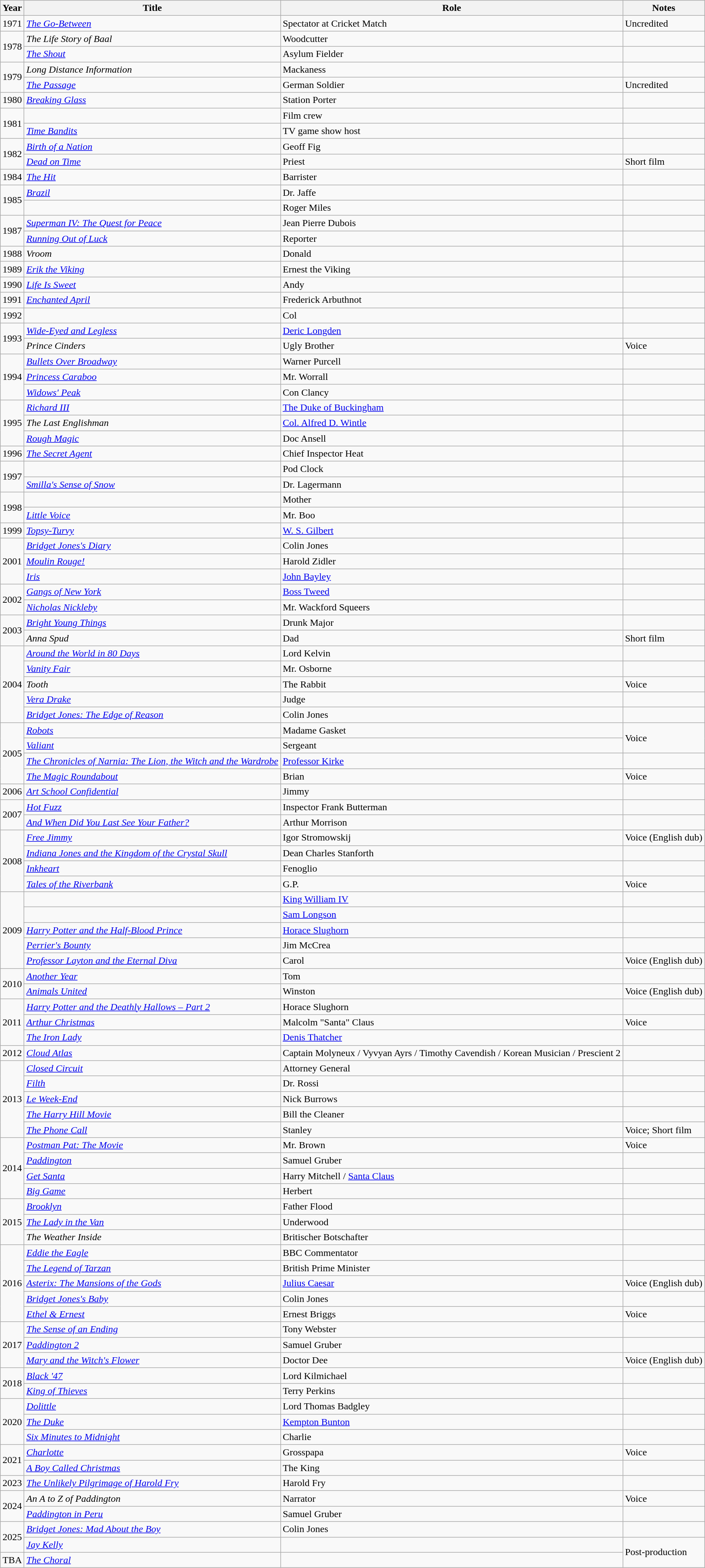<table class="wikitable sortable">
<tr>
<th>Year</th>
<th>Title</th>
<th>Role</th>
<th class="unsortable">Notes</th>
</tr>
<tr>
<td>1971</td>
<td><em><a href='#'>The Go-Between</a></em></td>
<td>Spectator at Cricket Match</td>
<td>Uncredited</td>
</tr>
<tr>
<td rowspan="2">1978</td>
<td><em>The Life Story of Baal</em></td>
<td>Woodcutter</td>
<td></td>
</tr>
<tr>
<td><em><a href='#'>The Shout</a></em></td>
<td>Asylum Fielder</td>
<td></td>
</tr>
<tr>
<td rowspan="2">1979</td>
<td><em>Long Distance Information</em></td>
<td>Mackaness</td>
<td></td>
</tr>
<tr>
<td><em><a href='#'>The Passage</a></em></td>
<td>German Soldier</td>
<td>Uncredited</td>
</tr>
<tr>
<td>1980</td>
<td><em><a href='#'>Breaking Glass</a></em></td>
<td>Station Porter</td>
<td></td>
</tr>
<tr>
<td rowspan="2">1981</td>
<td><em></em></td>
<td>Film crew</td>
<td></td>
</tr>
<tr>
<td><em><a href='#'>Time Bandits</a></em></td>
<td>TV game show host</td>
<td></td>
</tr>
<tr>
<td rowspan="2">1982</td>
<td><em><a href='#'>Birth of a Nation</a></em></td>
<td>Geoff Fig</td>
<td></td>
</tr>
<tr>
<td><em><a href='#'>Dead on Time</a></em></td>
<td>Priest</td>
<td>Short film</td>
</tr>
<tr>
<td>1984</td>
<td><em><a href='#'>The Hit</a></em></td>
<td>Barrister</td>
<td></td>
</tr>
<tr>
<td rowspan="2">1985</td>
<td><em><a href='#'>Brazil</a></em></td>
<td>Dr. Jaffe</td>
<td></td>
</tr>
<tr>
<td><em></em></td>
<td>Roger Miles</td>
<td></td>
</tr>
<tr>
<td rowspan="2">1987</td>
<td><em><a href='#'>Superman IV: The Quest for Peace</a></em></td>
<td>Jean Pierre Dubois</td>
<td></td>
</tr>
<tr>
<td><em><a href='#'>Running Out of Luck</a></em></td>
<td>Reporter</td>
<td></td>
</tr>
<tr>
<td>1988</td>
<td><em>Vroom</em></td>
<td>Donald</td>
<td></td>
</tr>
<tr>
<td>1989</td>
<td><em><a href='#'>Erik the Viking</a></em></td>
<td>Ernest the Viking</td>
<td></td>
</tr>
<tr>
<td>1990</td>
<td><em><a href='#'>Life Is Sweet</a></em></td>
<td>Andy</td>
<td></td>
</tr>
<tr>
<td>1991</td>
<td><em><a href='#'>Enchanted April</a></em></td>
<td>Frederick Arbuthnot</td>
<td></td>
</tr>
<tr>
<td>1992</td>
<td><em></em></td>
<td>Col</td>
<td></td>
</tr>
<tr>
<td rowspan="2">1993</td>
<td><em><a href='#'>Wide-Eyed and Legless</a></em></td>
<td><a href='#'>Deric Longden</a></td>
<td></td>
</tr>
<tr>
<td><em>Prince Cinders</em></td>
<td>Ugly Brother</td>
<td>Voice</td>
</tr>
<tr>
<td rowspan="3">1994</td>
<td><em><a href='#'>Bullets Over Broadway</a></em></td>
<td>Warner Purcell</td>
<td></td>
</tr>
<tr>
<td><em><a href='#'>Princess Caraboo</a></em></td>
<td>Mr. Worrall</td>
<td></td>
</tr>
<tr>
<td><em><a href='#'>Widows' Peak</a></em></td>
<td>Con Clancy</td>
<td></td>
</tr>
<tr>
<td rowspan="3">1995</td>
<td><em><a href='#'>Richard III</a></em></td>
<td><a href='#'>The Duke of Buckingham</a></td>
<td></td>
</tr>
<tr>
<td><em>The Last Englishman</em></td>
<td><a href='#'>Col. Alfred D. Wintle</a></td>
<td></td>
</tr>
<tr>
<td><em><a href='#'>Rough Magic</a></em></td>
<td>Doc Ansell</td>
<td></td>
</tr>
<tr>
<td>1996</td>
<td><em><a href='#'>The Secret Agent</a></em></td>
<td>Chief Inspector Heat</td>
<td></td>
</tr>
<tr>
<td rowspan="2">1997</td>
<td><em></em></td>
<td>Pod Clock</td>
<td></td>
</tr>
<tr>
<td><a href='#'><em>Smilla's Sense of Snow</em></a></td>
<td>Dr. Lagermann</td>
<td></td>
</tr>
<tr>
<td rowspan="2">1998</td>
<td><em></em></td>
<td>Mother</td>
<td></td>
</tr>
<tr>
<td><em><a href='#'>Little Voice</a></em></td>
<td>Mr. Boo</td>
<td></td>
</tr>
<tr>
<td>1999</td>
<td><em><a href='#'>Topsy-Turvy</a></em></td>
<td><a href='#'>W. S. Gilbert</a></td>
<td></td>
</tr>
<tr>
<td rowspan="3">2001</td>
<td><em><a href='#'>Bridget Jones's Diary</a></em></td>
<td>Colin Jones</td>
<td></td>
</tr>
<tr>
<td><em><a href='#'>Moulin Rouge!</a></em></td>
<td>Harold Zidler</td>
<td></td>
</tr>
<tr>
<td><em><a href='#'>Iris</a></em></td>
<td><a href='#'>John Bayley</a></td>
<td></td>
</tr>
<tr>
<td rowspan="2">2002</td>
<td><em><a href='#'>Gangs of New York</a></em></td>
<td><a href='#'>Boss Tweed</a></td>
<td></td>
</tr>
<tr>
<td><em><a href='#'>Nicholas Nickleby</a></em></td>
<td>Mr. Wackford Squeers</td>
<td></td>
</tr>
<tr>
<td rowspan="2">2003</td>
<td><em><a href='#'>Bright Young Things</a></em></td>
<td>Drunk Major</td>
<td></td>
</tr>
<tr>
<td><em>Anna Spud</em></td>
<td>Dad</td>
<td>Short film</td>
</tr>
<tr>
<td rowspan="5">2004</td>
<td><em><a href='#'>Around the World in 80 Days</a></em></td>
<td>Lord Kelvin</td>
<td></td>
</tr>
<tr>
<td><em><a href='#'>Vanity Fair</a></em></td>
<td>Mr. Osborne</td>
<td></td>
</tr>
<tr>
<td><em>Tooth</em></td>
<td>The Rabbit</td>
<td>Voice</td>
</tr>
<tr>
<td><em><a href='#'>Vera Drake</a></em></td>
<td>Judge</td>
<td></td>
</tr>
<tr>
<td><em><a href='#'>Bridget Jones: The Edge of Reason</a></em></td>
<td>Colin Jones</td>
<td></td>
</tr>
<tr>
<td rowspan="4">2005</td>
<td><em><a href='#'>Robots</a></em></td>
<td>Madame Gasket</td>
<td rowspan="2">Voice</td>
</tr>
<tr>
<td><em><a href='#'>Valiant</a></em></td>
<td>Sergeant</td>
</tr>
<tr>
<td><em><a href='#'>The Chronicles of Narnia: The Lion, the Witch and the Wardrobe</a></em></td>
<td><a href='#'>Professor Kirke</a></td>
<td></td>
</tr>
<tr>
<td><em><a href='#'>The Magic Roundabout</a></em></td>
<td>Brian</td>
<td>Voice</td>
</tr>
<tr>
<td>2006</td>
<td><em><a href='#'>Art School Confidential</a></em></td>
<td>Jimmy</td>
<td></td>
</tr>
<tr>
<td rowspan="2">2007</td>
<td><em><a href='#'>Hot Fuzz</a></em></td>
<td>Inspector Frank Butterman</td>
<td></td>
</tr>
<tr>
<td><em><a href='#'>And When Did You Last See Your Father?</a></em></td>
<td>Arthur Morrison</td>
<td></td>
</tr>
<tr>
<td rowspan="4">2008</td>
<td><em><a href='#'>Free Jimmy</a></em></td>
<td>Igor Stromowskij</td>
<td>Voice (English dub)</td>
</tr>
<tr>
<td><em><a href='#'>Indiana Jones and the Kingdom of the Crystal Skull</a></em></td>
<td>Dean Charles Stanforth</td>
<td></td>
</tr>
<tr>
<td><em><a href='#'>Inkheart</a></em></td>
<td>Fenoglio</td>
<td></td>
</tr>
<tr>
<td><em><a href='#'>Tales of the Riverbank</a></em></td>
<td>G.P.</td>
<td>Voice</td>
</tr>
<tr>
<td rowspan="5">2009</td>
<td><em></em></td>
<td><a href='#'>King William IV</a></td>
<td></td>
</tr>
<tr>
<td><em></em></td>
<td><a href='#'>Sam Longson</a></td>
<td></td>
</tr>
<tr>
<td><em><a href='#'>Harry Potter and the Half-Blood Prince</a></em></td>
<td><a href='#'>Horace Slughorn</a></td>
<td></td>
</tr>
<tr>
<td><em><a href='#'>Perrier's Bounty</a></em></td>
<td>Jim McCrea</td>
<td></td>
</tr>
<tr>
<td><em><a href='#'>Professor Layton and the Eternal Diva</a></em></td>
<td>Carol</td>
<td>Voice (English dub)</td>
</tr>
<tr>
<td rowspan="2">2010</td>
<td><em><a href='#'>Another Year</a></em></td>
<td>Tom</td>
<td></td>
</tr>
<tr>
<td><em><a href='#'>Animals United</a></em></td>
<td>Winston</td>
<td>Voice (English dub)</td>
</tr>
<tr>
<td rowspan="3">2011</td>
<td><em><a href='#'>Harry Potter and the Deathly Hallows – Part 2</a></em></td>
<td>Horace Slughorn</td>
<td></td>
</tr>
<tr>
<td><em><a href='#'>Arthur Christmas</a></em></td>
<td>Malcolm "Santa" Claus</td>
<td>Voice</td>
</tr>
<tr>
<td><em><a href='#'>The Iron Lady</a></em></td>
<td><a href='#'>Denis Thatcher</a></td>
<td></td>
</tr>
<tr>
<td>2012</td>
<td><em><a href='#'>Cloud Atlas</a></em></td>
<td>Captain Molyneux / Vyvyan Ayrs / Timothy Cavendish / Korean Musician / Prescient 2</td>
<td></td>
</tr>
<tr>
<td rowspan="5">2013</td>
<td><em><a href='#'>Closed Circuit</a></em></td>
<td>Attorney General</td>
<td></td>
</tr>
<tr>
<td><em><a href='#'>Filth</a></em></td>
<td>Dr. Rossi</td>
<td></td>
</tr>
<tr>
<td><em><a href='#'>Le Week-End</a></em></td>
<td>Nick Burrows</td>
<td></td>
</tr>
<tr>
<td><em><a href='#'>The Harry Hill Movie</a></em></td>
<td>Bill the Cleaner</td>
<td></td>
</tr>
<tr>
<td><em><a href='#'>The Phone Call</a></em></td>
<td>Stanley</td>
<td>Voice; Short film</td>
</tr>
<tr>
<td rowspan="4">2014</td>
<td><em><a href='#'>Postman Pat: The Movie</a></em></td>
<td>Mr. Brown</td>
<td>Voice</td>
</tr>
<tr>
<td><em><a href='#'>Paddington</a></em></td>
<td>Samuel Gruber</td>
<td></td>
</tr>
<tr>
<td><em><a href='#'>Get Santa</a></em></td>
<td>Harry Mitchell / <a href='#'>Santa Claus</a></td>
<td></td>
</tr>
<tr>
<td><em><a href='#'>Big Game</a></em></td>
<td>Herbert</td>
<td></td>
</tr>
<tr>
<td rowspan="3">2015</td>
<td><em><a href='#'>Brooklyn</a></em></td>
<td>Father Flood</td>
<td></td>
</tr>
<tr>
<td><em><a href='#'>The Lady in the Van</a></em></td>
<td>Underwood</td>
<td></td>
</tr>
<tr>
<td><em>The Weather Inside</em></td>
<td>Britischer Botschafter</td>
<td></td>
</tr>
<tr>
<td rowspan="5">2016</td>
<td><em><a href='#'>Eddie the Eagle</a></em></td>
<td>BBC Commentator</td>
<td></td>
</tr>
<tr>
<td><em><a href='#'>The Legend of Tarzan</a></em></td>
<td>British Prime Minister</td>
<td></td>
</tr>
<tr>
<td><em><a href='#'>Asterix: The Mansions of the Gods</a></em></td>
<td><a href='#'>Julius Caesar</a></td>
<td>Voice (English dub)</td>
</tr>
<tr>
<td><em><a href='#'>Bridget Jones's Baby</a></em></td>
<td>Colin Jones</td>
<td></td>
</tr>
<tr>
<td><em><a href='#'>Ethel & Ernest</a></em></td>
<td>Ernest Briggs</td>
<td>Voice</td>
</tr>
<tr>
<td rowspan="3">2017</td>
<td><em><a href='#'>The Sense of an Ending</a></em></td>
<td>Tony Webster</td>
<td></td>
</tr>
<tr>
<td><em><a href='#'>Paddington 2</a></em></td>
<td>Samuel Gruber</td>
<td></td>
</tr>
<tr>
<td><em><a href='#'>Mary and the Witch's Flower</a></em></td>
<td>Doctor Dee</td>
<td>Voice (English dub)</td>
</tr>
<tr>
<td rowspan="2">2018</td>
<td><em><a href='#'>Black '47</a></em></td>
<td>Lord Kilmichael</td>
<td></td>
</tr>
<tr>
<td><em><a href='#'>King of Thieves</a></em></td>
<td>Terry Perkins</td>
<td></td>
</tr>
<tr>
<td rowspan="3">2020</td>
<td><em><a href='#'>Dolittle</a></em></td>
<td>Lord Thomas Badgley</td>
<td></td>
</tr>
<tr>
<td><em><a href='#'>The Duke</a></em></td>
<td><a href='#'>Kempton Bunton</a></td>
<td></td>
</tr>
<tr>
<td><em><a href='#'>Six Minutes to Midnight</a></em></td>
<td>Charlie</td>
<td></td>
</tr>
<tr>
<td rowspan="2">2021</td>
<td><em><a href='#'>Charlotte</a></em></td>
<td>Grosspapa</td>
<td>Voice</td>
</tr>
<tr>
<td><em><a href='#'>A Boy Called Christmas</a></em></td>
<td>The King</td>
<td></td>
</tr>
<tr>
<td>2023</td>
<td><em><a href='#'>The Unlikely Pilgrimage of Harold Fry</a></em></td>
<td>Harold Fry</td>
<td></td>
</tr>
<tr>
<td rowspan="2">2024</td>
<td><em>An A to Z of Paddington</em></td>
<td>Narrator</td>
<td>Voice</td>
</tr>
<tr>
<td><em><a href='#'>Paddington in Peru</a></em></td>
<td>Samuel Gruber</td>
<td></td>
</tr>
<tr>
<td rowspan="2">2025</td>
<td><em><a href='#'>Bridget Jones: Mad About the Boy</a></em></td>
<td>Colin Jones</td>
<td></td>
</tr>
<tr>
<td><em><a href='#'>Jay Kelly</a></em></td>
<td></td>
<td rowspan="2">Post-production</td>
</tr>
<tr>
<td>TBA</td>
<td><em><a href='#'>The Choral</a></em></td>
<td></td>
</tr>
</table>
